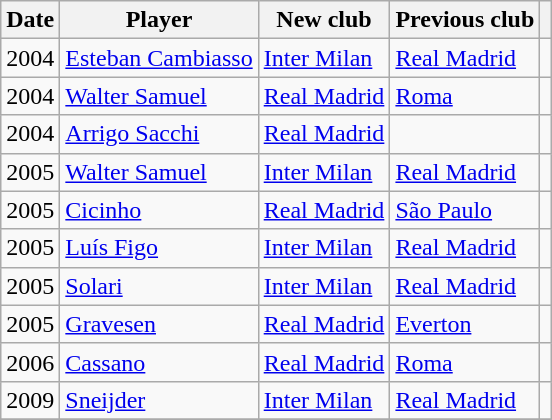<table class="wikitable">
<tr>
<th>Date</th>
<th>Player</th>
<th>New club</th>
<th>Previous club</th>
<th></th>
</tr>
<tr>
<td>2004</td>
<td><a href='#'>Esteban Cambiasso</a></td>
<td><a href='#'>Inter Milan</a></td>
<td><a href='#'>Real Madrid</a></td>
<td></td>
</tr>
<tr>
<td>2004</td>
<td><a href='#'>Walter Samuel</a></td>
<td><a href='#'>Real Madrid</a></td>
<td><a href='#'>Roma</a></td>
<td></td>
</tr>
<tr>
<td>2004</td>
<td><a href='#'>Arrigo Sacchi</a></td>
<td><a href='#'>Real Madrid</a></td>
<td></td>
<td></td>
</tr>
<tr>
<td>2005</td>
<td><a href='#'>Walter Samuel</a></td>
<td><a href='#'>Inter Milan</a></td>
<td><a href='#'>Real Madrid</a></td>
<td></td>
</tr>
<tr>
<td>2005</td>
<td><a href='#'>Cicinho</a></td>
<td><a href='#'>Real Madrid</a></td>
<td><a href='#'>São Paulo</a></td>
<td></td>
</tr>
<tr>
<td>2005</td>
<td><a href='#'>Luís Figo</a></td>
<td><a href='#'>Inter Milan</a></td>
<td><a href='#'>Real Madrid</a></td>
<td></td>
</tr>
<tr>
<td>2005</td>
<td><a href='#'>Solari</a></td>
<td><a href='#'>Inter Milan</a></td>
<td><a href='#'>Real Madrid</a></td>
<td></td>
</tr>
<tr>
<td>2005</td>
<td><a href='#'>Gravesen</a></td>
<td><a href='#'>Real Madrid</a></td>
<td><a href='#'>Everton</a></td>
<td></td>
</tr>
<tr>
<td>2006</td>
<td><a href='#'>Cassano</a></td>
<td><a href='#'>Real Madrid</a></td>
<td><a href='#'>Roma</a></td>
<td></td>
</tr>
<tr>
<td>2009</td>
<td><a href='#'>Sneijder</a></td>
<td><a href='#'>Inter Milan</a></td>
<td><a href='#'>Real Madrid</a></td>
<td></td>
</tr>
<tr>
</tr>
</table>
